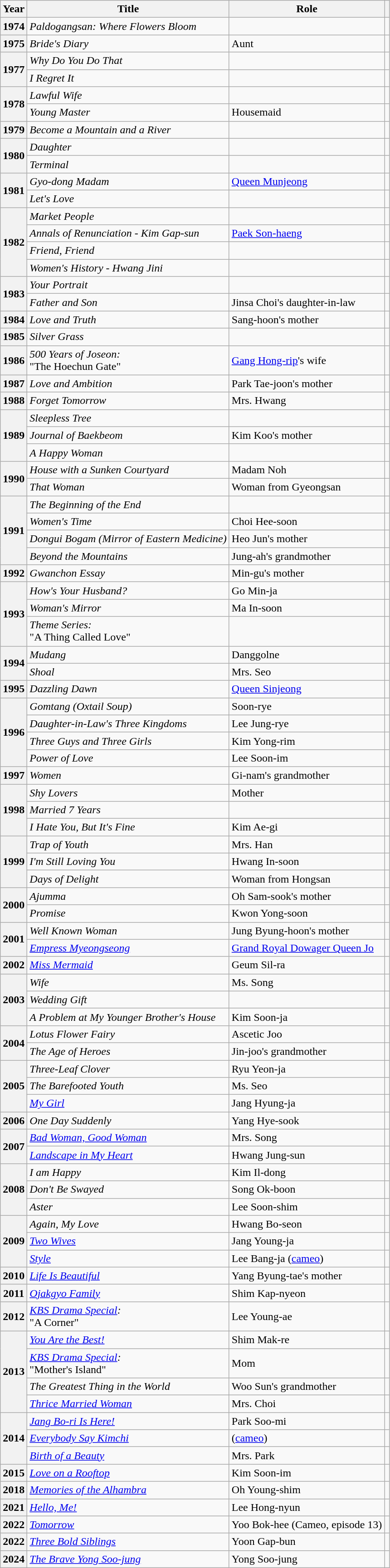<table class="wikitable plainrowheaders sortable">
<tr>
<th scope="col">Year</th>
<th scope="col">Title</th>
<th scope="col">Role</th>
<th scope="col" class="unsortable"></th>
</tr>
<tr>
<th scope="row">1974</th>
<td><em>Paldogangsan: Where Flowers Bloom</em></td>
<td></td>
<td style="text-align:center"></td>
</tr>
<tr>
<th scope="row">1975</th>
<td><em>Bride's Diary</em></td>
<td>Aunt</td>
<td style="text-align:center"></td>
</tr>
<tr>
<th scope="row"  rowspan="2">1977</th>
<td><em>Why Do You Do That</em></td>
<td></td>
<td style="text-align:center"></td>
</tr>
<tr>
<td><em>I Regret It</em></td>
<td></td>
<td style="text-align:center"></td>
</tr>
<tr>
<th scope="row" rowspan="2">1978</th>
<td><em>Lawful Wife</em></td>
<td></td>
<td style="text-align:center"></td>
</tr>
<tr>
<td><em>Young Master</em></td>
<td>Housemaid</td>
<td style="text-align:center"></td>
</tr>
<tr>
<th scope="row">1979</th>
<td><em>Become a Mountain and a River</em></td>
<td></td>
<td style="text-align:center"></td>
</tr>
<tr>
<th scope="row" rowspan="2">1980</th>
<td><em>Daughter</em></td>
<td></td>
<td style="text-align:center"></td>
</tr>
<tr>
<td><em>Terminal</em></td>
<td></td>
<td style="text-align:center"></td>
</tr>
<tr>
<th scope="row" rowspan="2">1981</th>
<td><em>Gyo-dong Madam</em></td>
<td><a href='#'>Queen Munjeong</a></td>
<td style="text-align:center"></td>
</tr>
<tr>
<td><em>Let's Love</em></td>
<td></td>
<td style="text-align:center"></td>
</tr>
<tr>
<th scope="row" rowspan="4">1982</th>
<td><em>Market People</em></td>
<td></td>
<td style="text-align:center"></td>
</tr>
<tr>
<td><em>Annals of Renunciation - Kim Gap-sun</em></td>
<td><a href='#'>Paek Son-haeng</a></td>
<td style="text-align:center"></td>
</tr>
<tr>
<td><em>Friend, Friend</em></td>
<td></td>
<td style="text-align:center"></td>
</tr>
<tr>
<td><em>Women's History - Hwang Jini</em></td>
<td></td>
<td style="text-align:center"></td>
</tr>
<tr>
<th scope="row" rowspan="2">1983</th>
<td><em>Your Portrait</em></td>
<td></td>
<td style="text-align:center"></td>
</tr>
<tr>
<td><em>Father and Son</em></td>
<td>Jinsa Choi's daughter-in-law</td>
<td style="text-align:center"></td>
</tr>
<tr>
<th scope="row">1984</th>
<td><em>Love and Truth</em></td>
<td>Sang-hoon's mother</td>
<td style="text-align:center"></td>
</tr>
<tr>
<th scope="row">1985</th>
<td><em>Silver Grass</em></td>
<td></td>
<td style="text-align:center"></td>
</tr>
<tr>
<th scope="row">1986</th>
<td><em>500 Years of Joseon:</em><br>"The Hoechun Gate"</td>
<td><a href='#'>Gang Hong-rip</a>'s wife</td>
<td style="text-align:center"></td>
</tr>
<tr>
<th scope="row">1987</th>
<td><em>Love and Ambition</em></td>
<td>Park Tae-joon's mother</td>
<td style="text-align:center"></td>
</tr>
<tr>
<th scope="row">1988</th>
<td><em>Forget Tomorrow</em></td>
<td>Mrs. Hwang</td>
<td style="text-align:center"></td>
</tr>
<tr>
<th scope="row" rowspan="3">1989</th>
<td><em>Sleepless Tree</em></td>
<td></td>
<td style="text-align:center"></td>
</tr>
<tr>
<td><em>Journal of Baekbeom</em></td>
<td>Kim Koo's mother</td>
<td style="text-align:center"></td>
</tr>
<tr>
<td><em>A Happy Woman</em></td>
<td></td>
<td style="text-align:center"></td>
</tr>
<tr>
<th scope="row" rowspan="2">1990</th>
<td><em>House with a Sunken Courtyard</em></td>
<td>Madam Noh</td>
<td style="text-align:center"></td>
</tr>
<tr>
<td><em>That Woman</em></td>
<td>Woman from Gyeongsan</td>
<td style="text-align:center"></td>
</tr>
<tr>
<th scope="row" rowspan="4">1991</th>
<td><em>The Beginning of the End</em></td>
<td></td>
<td style="text-align:center"></td>
</tr>
<tr>
<td><em>Women's Time</em></td>
<td>Choi Hee-soon</td>
<td style="text-align:center"></td>
</tr>
<tr>
<td><em>Dongui Bogam (Mirror of Eastern Medicine)</em></td>
<td>Heo Jun's mother</td>
<td style="text-align:center"></td>
</tr>
<tr>
<td><em>Beyond the Mountains</em></td>
<td>Jung-ah's grandmother</td>
<td style="text-align:center"></td>
</tr>
<tr>
<th scope="row">1992</th>
<td><em>Gwanchon Essay</em></td>
<td>Min-gu's mother</td>
<td style="text-align:center"></td>
</tr>
<tr>
<th scope="row" rowspan="3">1993</th>
<td><em>How's Your Husband?</em></td>
<td>Go Min-ja</td>
<td style="text-align:center"></td>
</tr>
<tr>
<td><em>Woman's Mirror</em></td>
<td>Ma In-soon</td>
<td style="text-align:center"></td>
</tr>
<tr>
<td><em>Theme Series:</em><br>"A Thing Called Love"</td>
<td></td>
<td style="text-align:center"></td>
</tr>
<tr>
<th scope="row" rowspan="2">1994</th>
<td><em>Mudang</em></td>
<td>Danggolne</td>
<td style="text-align:center"></td>
</tr>
<tr>
<td><em>Shoal</em></td>
<td>Mrs. Seo</td>
<td style="text-align:center"></td>
</tr>
<tr>
<th scope="row">1995</th>
<td><em>Dazzling Dawn</em></td>
<td><a href='#'>Queen Sinjeong</a></td>
<td style="text-align:center"></td>
</tr>
<tr>
<th scope="row" rowspan="4">1996</th>
<td><em>Gomtang (Oxtail Soup)</em></td>
<td>Soon-rye</td>
<td style="text-align:center"></td>
</tr>
<tr>
<td><em>Daughter-in-Law's Three Kingdoms</em></td>
<td>Lee Jung-rye</td>
<td style="text-align:center"></td>
</tr>
<tr>
<td><em>Three Guys and Three Girls</em></td>
<td>Kim Yong-rim</td>
<td style="text-align:center"></td>
</tr>
<tr>
<td><em>Power of Love</em></td>
<td>Lee Soon-im</td>
<td style="text-align:center"></td>
</tr>
<tr>
<th scope="row">1997</th>
<td><em>Women</em></td>
<td>Gi-nam's grandmother</td>
<td style="text-align:center"></td>
</tr>
<tr>
<th scope="row" rowspan="3">1998</th>
<td><em>Shy Lovers</em></td>
<td>Mother</td>
<td style="text-align:center"></td>
</tr>
<tr>
<td><em>Married 7 Years</em></td>
<td></td>
<td style="text-align:center"></td>
</tr>
<tr>
<td><em>I Hate You, But It's Fine</em></td>
<td>Kim Ae-gi</td>
<td style="text-align:center"></td>
</tr>
<tr>
<th scope="row" rowspan="3">1999</th>
<td><em>Trap of Youth</em></td>
<td>Mrs. Han</td>
<td style="text-align:center"></td>
</tr>
<tr>
<td><em>I'm Still Loving You</em></td>
<td>Hwang In-soon</td>
<td style="text-align:center"></td>
</tr>
<tr>
<td><em>Days of Delight</em></td>
<td>Woman from Hongsan</td>
<td style="text-align:center"></td>
</tr>
<tr>
<th scope="row" rowspan="2">2000</th>
<td><em>Ajumma</em> </td>
<td>Oh Sam-sook's mother</td>
<td style="text-align:center"></td>
</tr>
<tr>
<td><em>Promise</em></td>
<td>Kwon Yong-soon</td>
<td style="text-align:center"></td>
</tr>
<tr>
<th scope="row" rowspan="2">2001</th>
<td><em>Well Known Woman</em></td>
<td>Jung Byung-hoon's mother</td>
<td style="text-align:center"></td>
</tr>
<tr>
<td><em><a href='#'>Empress Myeongseong</a></em></td>
<td><a href='#'>Grand Royal Dowager Queen Jo</a> </td>
<td style="text-align:center"></td>
</tr>
<tr>
<th scope="row">2002</th>
<td><em><a href='#'>Miss Mermaid</a></em></td>
<td>Geum Sil-ra</td>
<td style="text-align:center"></td>
</tr>
<tr>
<th scope="row" rowspan="3">2003</th>
<td><em>Wife</em></td>
<td>Ms. Song</td>
<td style="text-align:center"></td>
</tr>
<tr>
<td><em>Wedding Gift</em></td>
<td></td>
<td style="text-align:center"></td>
</tr>
<tr>
<td><em>A Problem at My Younger Brother's House</em></td>
<td>Kim Soon-ja</td>
<td style="text-align:center"></td>
</tr>
<tr>
<th scope="row" rowspan="2">2004</th>
<td><em>Lotus Flower Fairy</em></td>
<td>Ascetic  Joo</td>
<td style="text-align:center"></td>
</tr>
<tr>
<td><em>The Age of Heroes</em></td>
<td>Jin-joo's grandmother</td>
<td style="text-align:center"></td>
</tr>
<tr>
<th scope="row" rowspan="3">2005</th>
<td><em>Three-Leaf Clover</em></td>
<td>Ryu Yeon-ja</td>
<td style="text-align:center"></td>
</tr>
<tr>
<td><em>The Barefooted Youth</em></td>
<td>Ms. Seo</td>
<td style="text-align:center"></td>
</tr>
<tr>
<td><em><a href='#'>My Girl</a></em></td>
<td>Jang Hyung-ja</td>
<td style="text-align:center"></td>
</tr>
<tr>
<th scope="row">2006</th>
<td><em>One Day Suddenly</em></td>
<td>Yang Hye-sook</td>
<td style="text-align:center"></td>
</tr>
<tr>
<th scope="row" rowspan="2">2007</th>
<td><em><a href='#'>Bad Woman, Good Woman</a></em></td>
<td>Mrs. Song</td>
<td style="text-align:center"></td>
</tr>
<tr>
<td><em><a href='#'>Landscape in My Heart</a></em></td>
<td>Hwang Jung-sun</td>
<td style="text-align:center"></td>
</tr>
<tr>
<th scope="row" rowspan="3">2008</th>
<td><em>I am Happy</em></td>
<td>Kim Il-dong</td>
<td style="text-align:center"></td>
</tr>
<tr>
<td><em>Don't Be Swayed</em></td>
<td>Song Ok-boon</td>
<td style="text-align:center"></td>
</tr>
<tr>
<td><em>Aster</em></td>
<td>Lee Soon-shim</td>
<td style="text-align:center"></td>
</tr>
<tr>
<th scope="row" rowspan="3">2009</th>
<td><em>Again, My Love</em></td>
<td>Hwang Bo-seon</td>
<td style="text-align:center"></td>
</tr>
<tr>
<td><em><a href='#'>Two Wives</a></em></td>
<td>Jang Young-ja</td>
<td style="text-align:center"></td>
</tr>
<tr>
<td><em><a href='#'>Style</a></em></td>
<td>Lee Bang-ja (<a href='#'>cameo</a>)</td>
<td style="text-align:center"></td>
</tr>
<tr>
<th scope="row">2010</th>
<td><em><a href='#'>Life Is Beautiful</a></em></td>
<td>Yang Byung-tae's mother</td>
<td style="text-align:center"></td>
</tr>
<tr>
<th scope="row">2011</th>
<td><em><a href='#'>Ojakgyo Family</a></em></td>
<td>Shim Kap-nyeon</td>
<td style="text-align:center"></td>
</tr>
<tr>
<th scope="row">2012</th>
<td><em><a href='#'>KBS Drama Special</a>:</em><br>"A Corner"</td>
<td>Lee Young-ae</td>
<td style="text-align:center"></td>
</tr>
<tr>
<th scope="row" rowspan="4">2013</th>
<td><em><a href='#'>You Are the Best!</a></em></td>
<td>Shim Mak-re</td>
<td style="text-align:center"></td>
</tr>
<tr>
<td><em><a href='#'>KBS Drama Special</a>:</em><br>"Mother's Island"</td>
<td>Mom</td>
<td style="text-align:center"></td>
</tr>
<tr>
<td><em>The Greatest Thing in the World</em></td>
<td>Woo Sun's grandmother</td>
<td style="text-align:center"></td>
</tr>
<tr>
<td><em><a href='#'>Thrice Married Woman</a></em></td>
<td>Mrs. Choi</td>
<td style="text-align:center"></td>
</tr>
<tr>
<th scope="row" rowspan="3">2014</th>
<td><em><a href='#'>Jang Bo-ri Is Here!</a></em></td>
<td>Park Soo-mi</td>
<td style="text-align:center"></td>
</tr>
<tr>
<td><em><a href='#'>Everybody Say Kimchi</a></em></td>
<td>(<a href='#'>cameo</a>)</td>
<td style="text-align:center"></td>
</tr>
<tr>
<td><em><a href='#'>Birth of a Beauty</a></em></td>
<td>Mrs. Park</td>
<td style="text-align:center"></td>
</tr>
<tr>
<th scope="row">2015</th>
<td><em><a href='#'>Love on a Rooftop</a></em></td>
<td>Kim Soon-im</td>
<td style="text-align:center"></td>
</tr>
<tr>
<th scope="row">2018</th>
<td><em><a href='#'>Memories of the Alhambra</a></em></td>
<td>Oh Young-shim</td>
<td style="text-align:center"></td>
</tr>
<tr>
<th scope="row">2021</th>
<td><em><a href='#'>Hello, Me!</a></em></td>
<td>Lee Hong-nyun</td>
<td style="text-align:center"></td>
</tr>
<tr>
<th scope="row">2022</th>
<td><em><a href='#'>Tomorrow</a></em></td>
<td>Yoo Bok-hee (Cameo, episode 13)</td>
<td style="text-align:center"></td>
</tr>
<tr>
<th scope="row">2022</th>
<td><em><a href='#'>Three Bold Siblings</a></em></td>
<td>Yoon Gap-bun</td>
<td style="text-align:center"></td>
</tr>
<tr>
<th scope="row">2024</th>
<td><em><a href='#'>The Brave Yong Soo-jung</a></em></td>
<td>Yong Soo-jung</td>
<td style="text-align:center"></td>
</tr>
</table>
